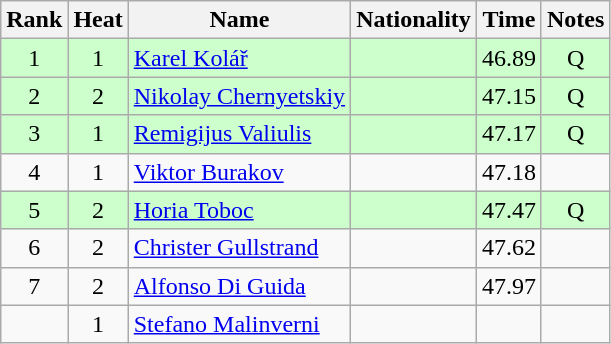<table class="wikitable sortable" style="text-align:center">
<tr>
<th>Rank</th>
<th>Heat</th>
<th>Name</th>
<th>Nationality</th>
<th>Time</th>
<th>Notes</th>
</tr>
<tr bgcolor=ccffcc>
<td>1</td>
<td>1</td>
<td align="left"><a href='#'>Karel Kolář</a></td>
<td align=left></td>
<td>46.89</td>
<td>Q</td>
</tr>
<tr bgcolor=ccffcc>
<td>2</td>
<td>2</td>
<td align="left"><a href='#'>Nikolay Chernyetskiy</a></td>
<td align=left></td>
<td>47.15</td>
<td>Q</td>
</tr>
<tr bgcolor=ccffcc>
<td>3</td>
<td>1</td>
<td align="left"><a href='#'>Remigijus Valiulis</a></td>
<td align=left></td>
<td>47.17</td>
<td>Q</td>
</tr>
<tr>
<td>4</td>
<td>1</td>
<td align="left"><a href='#'>Viktor Burakov</a></td>
<td align=left></td>
<td>47.18</td>
<td></td>
</tr>
<tr bgcolor=ccffcc>
<td>5</td>
<td>2</td>
<td align="left"><a href='#'>Horia Toboc</a></td>
<td align=left></td>
<td>47.47</td>
<td>Q</td>
</tr>
<tr>
<td>6</td>
<td>2</td>
<td align="left"><a href='#'>Christer Gullstrand</a></td>
<td align=left></td>
<td>47.62</td>
<td></td>
</tr>
<tr>
<td>7</td>
<td>2</td>
<td align="left"><a href='#'>Alfonso Di Guida</a></td>
<td align=left></td>
<td>47.97</td>
<td></td>
</tr>
<tr>
<td></td>
<td>1</td>
<td align="left"><a href='#'>Stefano Malinverni</a></td>
<td align=left></td>
<td></td>
<td></td>
</tr>
</table>
